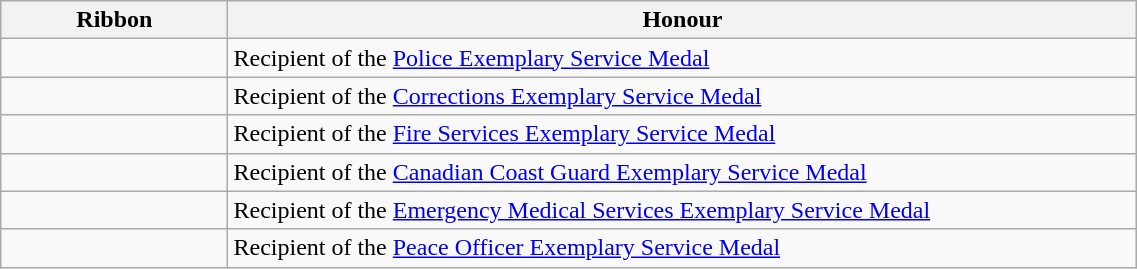<table class="wikitable" style="width:60%;">
<tr>
<th width="20%">Ribbon</th>
<th width="90%">Honour</th>
</tr>
<tr>
<td></td>
<td>Recipient of the <a href='#'>Police Exemplary Service Medal</a></td>
</tr>
<tr>
<td></td>
<td>Recipient of the <a href='#'>Corrections Exemplary Service Medal</a></td>
</tr>
<tr>
<td></td>
<td>Recipient of the <a href='#'>Fire Services Exemplary Service Medal</a></td>
</tr>
<tr>
<td></td>
<td>Recipient of the <a href='#'>Canadian Coast Guard Exemplary Service Medal</a></td>
</tr>
<tr>
<td></td>
<td>Recipient of the <a href='#'>Emergency Medical Services Exemplary Service Medal</a></td>
</tr>
<tr>
<td></td>
<td>Recipient of the <a href='#'>Peace Officer Exemplary Service Medal</a></td>
</tr>
</table>
